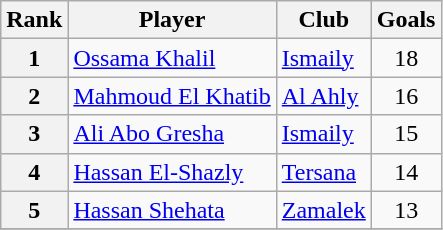<table class="wikitable" style="text-align:center">
<tr>
<th>Rank</th>
<th>Player</th>
<th>Club</th>
<th>Goals</th>
</tr>
<tr>
<th>1</th>
<td align="left"> <a href='#'>Ossama Khalil</a></td>
<td align="left"><a href='#'>Ismaily</a></td>
<td>18</td>
</tr>
<tr>
<th>2</th>
<td align="left"> <a href='#'>Mahmoud El Khatib</a></td>
<td align="left"><a href='#'>Al Ahly</a></td>
<td>16</td>
</tr>
<tr>
<th>3</th>
<td align="left"> <a href='#'>Ali Abo Gresha</a></td>
<td align="left"><a href='#'>Ismaily</a></td>
<td>15</td>
</tr>
<tr>
<th>4</th>
<td align="left"> <a href='#'>Hassan El-Shazly</a></td>
<td align="left"><a href='#'>Tersana</a></td>
<td>14</td>
</tr>
<tr>
<th>5</th>
<td align="left"> <a href='#'>Hassan Shehata</a></td>
<td align="left"><a href='#'>Zamalek</a></td>
<td>13</td>
</tr>
<tr>
</tr>
</table>
